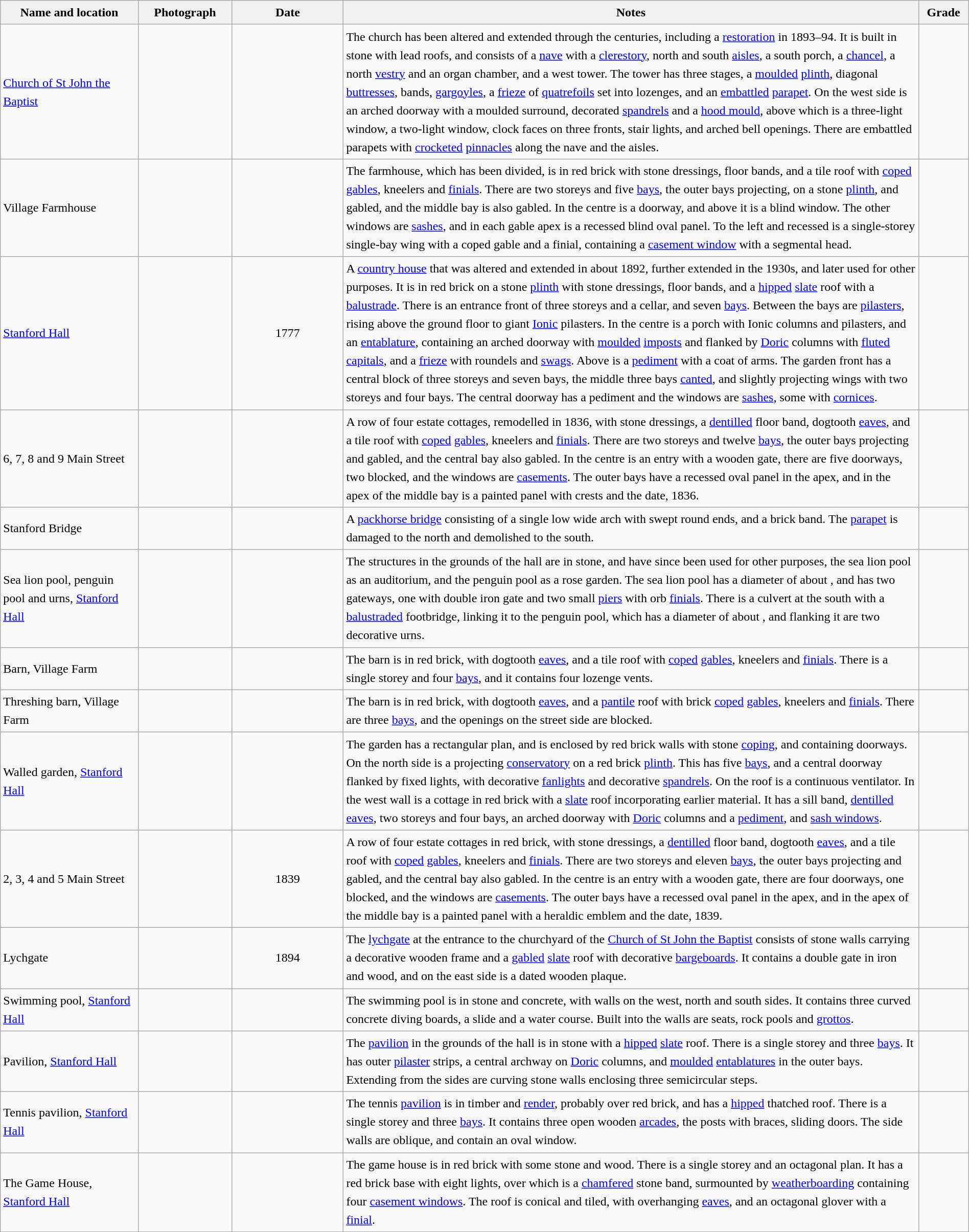<table class="wikitable sortable plainrowheaders" style="width:100%; border:0px; text-align:left; line-height:150%">
<tr>
<th scope="col"  style="width:150px">Name and location</th>
<th scope="col"  style="width:100px" class="unsortable">Photograph</th>
<th scope="col"  style="width:120px">Date</th>
<th scope="col"  style="width:650px" class="unsortable">Notes</th>
<th scope="col"  style="width:50px">Grade</th>
</tr>
<tr>
<td><a href='#'>Church of St John the Baptist</a><br><small></small></td>
<td></td>
<td align="center"></td>
<td>The church has been altered and extended through the centuries, including a <a href='#'>restoration</a> in 1893–94.  It is built in stone with lead roofs, and consists of a <a href='#'>nave</a> with a <a href='#'>clerestory</a>, north and south <a href='#'>aisles</a>, a south porch, a <a href='#'>chancel</a>, a north <a href='#'>vestry</a> and an organ chamber, and a west tower.  The tower has three stages, a <a href='#'>moulded</a> <a href='#'>plinth</a>, diagonal <a href='#'>buttresses</a>, bands, <a href='#'>gargoyles</a>, a <a href='#'>frieze</a> of <a href='#'>quatrefoils</a> set into lozenges, and an <a href='#'>embattled</a> <a href='#'>parapet</a>.  On the west side is an arched doorway with a moulded surround, decorated <a href='#'>spandrels</a> and a <a href='#'>hood mould</a>, above which is a three-light window, a two-light window, clock faces on three fronts, stair lights, and arched bell openings.  There are embattled parapets with <a href='#'>crocketed</a> <a href='#'>pinnacles</a> along the nave and the aisles.</td>
<td align="center" ></td>
</tr>
<tr>
<td>Village Farmhouse<br><small></small></td>
<td></td>
<td align="center"></td>
<td>The farmhouse, which has been divided, is in red brick with stone dressings, floor bands, and a tile roof with <a href='#'>coped</a> <a href='#'>gables</a>, kneelers and <a href='#'>finials</a>.  There are two storeys and five <a href='#'>bays</a>, the outer bays projecting, on a stone <a href='#'>plinth</a>, and gabled, and the middle bay is also gabled.  In the centre is a doorway, and above it is a blind window.  The other windows are <a href='#'>sashes</a>, and in each gable apex is a recessed blind oval panel.  To the left and recessed is a single-storey single-bay wing with a coped gable and a finial, containing a <a href='#'>casement window</a> with a segmental head.</td>
<td align="center" ></td>
</tr>
<tr>
<td><a href='#'>Stanford Hall</a><br><small></small></td>
<td></td>
<td align="center">1777</td>
<td>A <a href='#'>country house</a> that was altered and extended in about 1892, further extended in the 1930s, and later used for other purposes.  It is in red brick on a stone <a href='#'>plinth</a> with stone dressings, floor bands, and a <a href='#'>hipped</a> <a href='#'>slate</a> roof with a <a href='#'>balustrade</a>.  There is an entrance front of three storeys and a cellar, and seven <a href='#'>bays</a>.  Between the bays are <a href='#'>pilasters</a>, rising above the ground floor to giant <a href='#'>Ionic</a> pilasters.  In the centre is a porch with Ionic columns and pilasters, and an <a href='#'>entablature</a>, containing an arched doorway with <a href='#'>moulded</a> <a href='#'>imposts</a> and flanked by <a href='#'>Doric</a> columns with <a href='#'>fluted</a> <a href='#'>capitals</a>, and a <a href='#'>frieze</a> with roundels and <a href='#'>swags</a>.  Above is a <a href='#'>pediment</a> with a coat of arms.  The garden front has a central block of three storeys and seven bays, the middle three bays <a href='#'>canted</a>, and slightly projecting wings with two storeys and four bays.  The central doorway has a pediment and the windows are <a href='#'>sashes</a>, some with <a href='#'>cornices</a>.</td>
<td align="center" ></td>
</tr>
<tr>
<td>6, 7, 8 and 9 Main Street<br><small></small></td>
<td></td>
<td align="center"></td>
<td>A row of four estate cottages, remodelled in 1836, with stone dressings, a <a href='#'>dentilled</a> floor band, dogtooth <a href='#'>eaves</a>, and a tile roof with <a href='#'>coped</a> <a href='#'>gables</a>, kneelers and <a href='#'>finials</a>.  There are two storeys and twelve <a href='#'>bays</a>, the outer bays projecting and gabled, and the central bay also gabled.  In the centre is an entry with a wooden gate, there are five doorways, two blocked, and the windows are <a href='#'>casements</a>. The outer bays have a recessed oval panel in the apex, and in the apex of the middle bay is a painted panel with crests and the date, 1836.</td>
<td align="center" ></td>
</tr>
<tr>
<td>Stanford Bridge<br><small></small></td>
<td></td>
<td align="center"></td>
<td>A <a href='#'>packhorse bridge</a> consisting of a single low wide arch with swept round ends, and a brick band.  The <a href='#'>parapet</a> is damaged to the north and demolished to the south.</td>
<td align="center" ></td>
</tr>
<tr>
<td>Sea lion pool, penguin pool and urns, <a href='#'>Stanford Hall</a><br><small></small></td>
<td></td>
<td align="center"></td>
<td>The structures in the grounds of the hall are in stone, and have since been used for other purposes, the sea lion pool as an auditorium, and the penguin pool as a rose garden.  The sea lion pool has a diameter of about , and has two gateways, one with double iron gate and two small <a href='#'>piers</a> with orb <a href='#'>finials</a>.  There is a culvert at the south with a <a href='#'>balustraded</a> footbridge, linking it to the penguin pool, which has a diameter of about , and flanking it are two decorative urns.</td>
<td align="center" ></td>
</tr>
<tr>
<td>Barn, Village Farm<br><small></small></td>
<td></td>
<td align="center"></td>
<td>The barn is in red brick, with dogtooth <a href='#'>eaves</a>, and a tile roof with <a href='#'>coped</a> <a href='#'>gables</a>, kneelers and <a href='#'>finials</a>.  There is a single storey and four <a href='#'>bays</a>, and it contains four lozenge vents.</td>
<td align="center" ></td>
</tr>
<tr>
<td>Threshing barn, Village Farm<br><small></small></td>
<td></td>
<td align="center"></td>
<td>The barn is in red brick, with dogtooth <a href='#'>eaves</a>, and a <a href='#'>pantile</a> roof with brick <a href='#'>coped</a> <a href='#'>gables</a>, kneelers and <a href='#'>finials</a>.  There are three <a href='#'>bays</a>, and the openings on the street side are blocked.</td>
<td align="center" ></td>
</tr>
<tr>
<td>Walled garden, <a href='#'>Stanford Hall</a><br><small></small></td>
<td></td>
<td align="center"></td>
<td>The garden has a rectangular plan, and is enclosed by red brick walls with stone <a href='#'>coping</a>, and containing doorways.  On the north side is a projecting <a href='#'>conservatory</a> on a red brick <a href='#'>plinth</a>.  This has five <a href='#'>bays</a>, and a central doorway flanked by fixed lights, with decorative <a href='#'>fanlights</a> and decorative <a href='#'>spandrels</a>.  On the roof is a continuous ventilator.  In the west wall is a cottage in red brick with a <a href='#'>slate</a> roof incorporating earlier material. It has a sill band, <a href='#'>dentilled</a> <a href='#'>eaves</a>, two storeys and four bays, an arched doorway with <a href='#'>Doric</a> columns and a <a href='#'>pediment</a>, and <a href='#'>sash windows</a>.</td>
<td align="center" ></td>
</tr>
<tr>
<td>2, 3, 4 and 5 Main Street<br><small></small></td>
<td></td>
<td align="center">1839</td>
<td>A row of four estate cottages in red brick, with stone dressings, a <a href='#'>dentilled</a> floor band, dogtooth <a href='#'>eaves</a>, and a tile roof with <a href='#'>coped</a> <a href='#'>gables</a>, kneelers and <a href='#'>finials</a>.  There are two storeys and eleven <a href='#'>bays</a>, the outer bays projecting and gabled, and the central bay also gabled.  In the centre is an entry with a wooden gate, there are four doorways, one blocked, and the windows are <a href='#'>casements</a>. The outer bays have a recessed oval panel in the apex, and in the apex of the middle bay is a painted panel with a heraldic emblem and the date, 1839.</td>
<td align="center" ></td>
</tr>
<tr>
<td>Lychgate<br><small></small></td>
<td></td>
<td align="center">1894</td>
<td>The <a href='#'>lychgate</a> at the entrance to the churchyard of the <a href='#'>Church of St John the Baptist</a> consists of stone walls carrying a decorative wooden frame and a <a href='#'>gabled</a> <a href='#'>slate</a> roof with decorative <a href='#'>bargeboards</a>.  It contains a double gate in iron and wood, and on the east side is a dated wooden plaque.</td>
<td align="center" ></td>
</tr>
<tr>
<td>Swimming pool, <a href='#'>Stanford Hall</a><br><small></small></td>
<td></td>
<td align="center"></td>
<td>The swimming pool is in stone and concrete, with walls on the west, north and south sides.  It contains three curved concrete diving boards, a slide and a water course.  Built into the walls are seats, rock pools and <a href='#'>grottos</a>.</td>
<td align="center" ></td>
</tr>
<tr>
<td>Pavilion, <a href='#'>Stanford Hall</a><br><small></small></td>
<td></td>
<td align="center"></td>
<td>The <a href='#'>pavilion</a> in the grounds of the hall is in stone with a <a href='#'>hipped</a> <a href='#'>slate</a> roof.  There is a single storey and three <a href='#'>bays</a>.  It has outer <a href='#'>pilaster</a> strips, a central archway on <a href='#'>Doric</a> columns, and <a href='#'>moulded</a> <a href='#'>entablatures</a> in the outer bays.  Extending from the sides are curving stone walls enclosing three semicircular steps.</td>
<td align="center" ></td>
</tr>
<tr>
<td>Tennis pavilion, <a href='#'>Stanford Hall</a><br><small></small></td>
<td></td>
<td align="center"></td>
<td>The tennis <a href='#'>pavilion</a> is in timber and <a href='#'>render</a>, probably over red brick, and has a <a href='#'>hipped</a> thatched roof.  There is a single storey and three <a href='#'>bays</a>.  It contains three open wooden <a href='#'>arcades</a>, the posts with braces, sliding doors.  The side walls are oblique, and contain an oval window.</td>
<td align="center" ></td>
</tr>
<tr>
<td>The Game House, <a href='#'>Stanford Hall</a><br><small></small></td>
<td></td>
<td align="center"></td>
<td>The game house is in red brick with some stone and wood.  There is a single storey and an octagonal plan.  It has a red brick base with eight lights, over which is a <a href='#'>chamfered</a> stone band, surmounted by <a href='#'>weatherboarding</a> containing four <a href='#'>casement windows</a>.  The roof is conical and tiled, with overhanging <a href='#'>eaves</a>, and an octagonal glover with a <a href='#'>finial</a>.</td>
<td align="center" ></td>
</tr>
<tr>
</tr>
</table>
